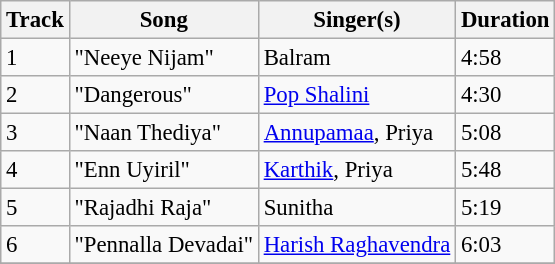<table class="wikitable" style="font-size:95%;">
<tr>
<th>Track</th>
<th>Song</th>
<th>Singer(s)</th>
<th>Duration</th>
</tr>
<tr>
<td>1</td>
<td>"Neeye Nijam"</td>
<td>Balram</td>
<td>4:58</td>
</tr>
<tr>
<td>2</td>
<td>"Dangerous"</td>
<td><a href='#'>Pop Shalini</a></td>
<td>4:30</td>
</tr>
<tr>
<td>3</td>
<td>"Naan Thediya"</td>
<td><a href='#'>Annupamaa</a>, Priya</td>
<td>5:08</td>
</tr>
<tr>
<td>4</td>
<td>"Enn Uyiril"</td>
<td><a href='#'>Karthik</a>, Priya</td>
<td>5:48</td>
</tr>
<tr>
<td>5</td>
<td>"Rajadhi Raja"</td>
<td>Sunitha</td>
<td>5:19</td>
</tr>
<tr>
<td>6</td>
<td>"Pennalla Devadai"</td>
<td><a href='#'>Harish Raghavendra</a></td>
<td>6:03</td>
</tr>
<tr>
</tr>
</table>
